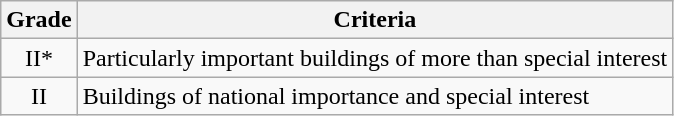<table class="wikitable">
<tr>
<th>Grade</th>
<th>Criteria</th>
</tr>
<tr>
<td align="center" >II*</td>
<td>Particularly important buildings of more than special interest</td>
</tr>
<tr>
<td align="center" >II</td>
<td>Buildings of national importance and special interest</td>
</tr>
</table>
